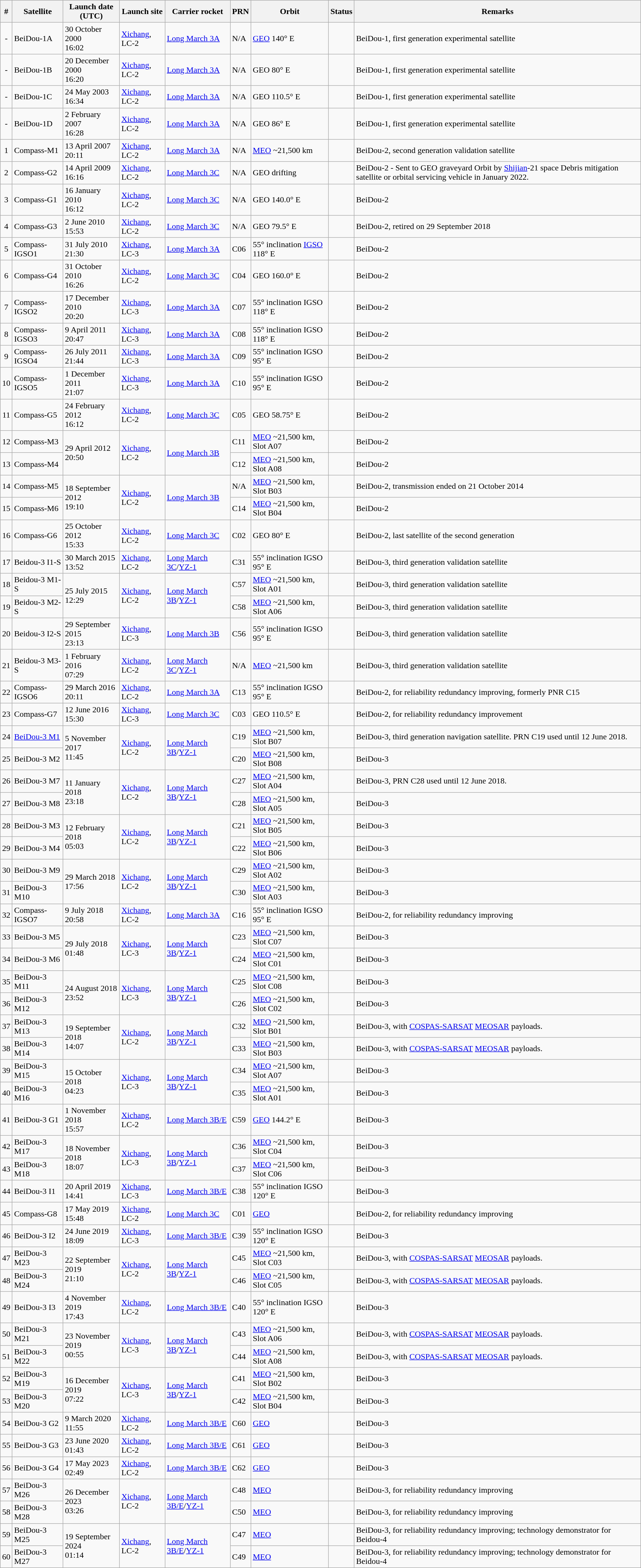<table class="wikitable sortable">
<tr>
<th>#</th>
<th>Satellite</th>
<th>Launch date<br>(UTC)</th>
<th>Launch site</th>
<th>Carrier rocket</th>
<th>PRN</th>
<th>Orbit</th>
<th>Status</th>
<th>Remarks</th>
</tr>
<tr>
<td align=center>-</td>
<td>BeiDou-1A</td>
<td>30 October 2000<br>16:02</td>
<td><a href='#'>Xichang</a>, LC-2</td>
<td><a href='#'>Long March 3A</a></td>
<td>N/A</td>
<td><a href='#'>GEO</a> 140° E</td>
<td></td>
<td>BeiDou-1, first generation experimental satellite</td>
</tr>
<tr>
<td align=center>-</td>
<td>BeiDou-1B</td>
<td>20 December 2000<br>16:20</td>
<td><a href='#'>Xichang</a>, LC-2</td>
<td><a href='#'>Long March 3A</a></td>
<td>N/A</td>
<td>GEO 80° E</td>
<td></td>
<td>BeiDou-1, first generation experimental satellite</td>
</tr>
<tr>
<td align=center>-</td>
<td>BeiDou-1C</td>
<td>24 May 2003<br>16:34</td>
<td><a href='#'>Xichang</a>, LC-2</td>
<td><a href='#'>Long March 3A</a></td>
<td>N/A</td>
<td>GEO 110.5° E</td>
<td></td>
<td>BeiDou-1, first generation experimental satellite</td>
</tr>
<tr>
<td align=center>-</td>
<td>BeiDou-1D</td>
<td>2 February 2007<br>16:28</td>
<td><a href='#'>Xichang</a>, LC-2</td>
<td><a href='#'>Long March 3A</a></td>
<td>N/A</td>
<td>GEO 86° E</td>
<td></td>
<td>BeiDou-1, first generation experimental satellite</td>
</tr>
<tr>
<td align=center>1</td>
<td>Compass-M1</td>
<td>13 April 2007<br>20:11</td>
<td><a href='#'>Xichang</a>, LC-2</td>
<td><a href='#'>Long March 3A</a></td>
<td>N/A</td>
<td><a href='#'>MEO</a> ~21,500 km</td>
<td></td>
<td>BeiDou-2, second generation validation satellite</td>
</tr>
<tr>
<td align=center>2</td>
<td>Compass-G2</td>
<td>14 April 2009<br>16:16</td>
<td><a href='#'>Xichang</a>, LC-2</td>
<td><a href='#'>Long March 3C</a></td>
<td>N/A</td>
<td>GEO drifting</td>
<td></td>
<td>BeiDou-2 - Sent to GEO graveyard Orbit by <a href='#'>Shijian</a>-21 space Debris mitigation satellite or orbital servicing vehicle in January 2022.</td>
</tr>
<tr>
<td align=center>3</td>
<td>Compass-G1</td>
<td>16 January 2010<br>16:12</td>
<td><a href='#'>Xichang</a>, LC-2</td>
<td><a href='#'>Long March 3C</a></td>
<td>N/A</td>
<td>GEO 140.0° E</td>
<td></td>
<td>BeiDou-2</td>
</tr>
<tr>
<td align=center>4</td>
<td>Compass-G3</td>
<td>2 June 2010<br>15:53</td>
<td><a href='#'>Xichang</a>, LC-2</td>
<td><a href='#'>Long March 3C</a></td>
<td>N/A</td>
<td>GEO 79.5° E</td>
<td></td>
<td>BeiDou-2, retired on 29 September 2018</td>
</tr>
<tr>
<td align=center>5</td>
<td>Compass-IGSO1</td>
<td>31 July 2010<br>21:30</td>
<td><a href='#'>Xichang</a>, LC-3</td>
<td><a href='#'>Long March 3A</a></td>
<td>C06</td>
<td>55° inclination <a href='#'>IGSO</a> 118° E</td>
<td></td>
<td>BeiDou-2</td>
</tr>
<tr>
<td align=center>6</td>
<td>Compass-G4</td>
<td>31 October 2010<br>16:26</td>
<td><a href='#'>Xichang</a>, LC-2</td>
<td><a href='#'>Long March 3C</a></td>
<td>C04</td>
<td>GEO 160.0° E</td>
<td></td>
<td>BeiDou-2</td>
</tr>
<tr>
<td align=center>7</td>
<td>Compass-IGSO2</td>
<td>17 December 2010<br>20:20</td>
<td><a href='#'>Xichang</a>, LC-3</td>
<td><a href='#'>Long March 3A</a></td>
<td>C07</td>
<td>55° inclination IGSO 118° E</td>
<td></td>
<td>BeiDou-2</td>
</tr>
<tr>
<td align=center>8</td>
<td>Compass-IGSO3</td>
<td>9 April 2011<br>20:47</td>
<td><a href='#'>Xichang</a>, LC-3</td>
<td><a href='#'>Long March 3A</a></td>
<td>C08</td>
<td>55° inclination IGSO 118° E</td>
<td></td>
<td>BeiDou-2</td>
</tr>
<tr>
<td align=center>9</td>
<td>Compass-IGSO4</td>
<td>26 July 2011<br>21:44</td>
<td><a href='#'>Xichang</a>, LC-3</td>
<td><a href='#'>Long March 3A</a></td>
<td>C09</td>
<td>55° inclination IGSO 95° E</td>
<td></td>
<td>BeiDou-2</td>
</tr>
<tr>
<td align=center>10</td>
<td>Compass-IGSO5</td>
<td>1 December 2011<br>21:07</td>
<td><a href='#'>Xichang</a>, LC-3</td>
<td><a href='#'>Long March 3A</a></td>
<td>C10</td>
<td>55° inclination IGSO 95° E</td>
<td></td>
<td>BeiDou-2</td>
</tr>
<tr>
<td align=center>11</td>
<td>Compass-G5</td>
<td>24 February 2012<br>16:12</td>
<td><a href='#'>Xichang</a>, LC-2</td>
<td><a href='#'>Long March 3C</a></td>
<td>C05</td>
<td>GEO 58.75° E</td>
<td></td>
<td>BeiDou-2</td>
</tr>
<tr>
<td align=center>12</td>
<td>Compass-M3</td>
<td rowspan=2>29 April 2012<br>20:50</td>
<td rowspan=2><a href='#'>Xichang</a>, LC-2</td>
<td rowspan=2><a href='#'>Long March 3B</a></td>
<td>C11</td>
<td><a href='#'>MEO</a> ~21,500 km, Slot A07</td>
<td></td>
<td>BeiDou-2</td>
</tr>
<tr>
<td align=center>13</td>
<td>Compass-M4</td>
<td>C12</td>
<td><a href='#'>MEO</a> ~21,500 km, Slot A08</td>
<td></td>
<td>BeiDou-2</td>
</tr>
<tr>
<td align=center>14</td>
<td>Compass-M5</td>
<td rowspan=2>18 September 2012<br>19:10</td>
<td rowspan=2><a href='#'>Xichang</a>, LC-2</td>
<td rowspan=2><a href='#'>Long March 3B</a></td>
<td>N/A</td>
<td><a href='#'>MEO</a> ~21,500 km, Slot B03</td>
<td></td>
<td>BeiDou-2, transmission ended on 21 October 2014</td>
</tr>
<tr>
<td align=center>15</td>
<td>Compass-M6</td>
<td>C14</td>
<td><a href='#'>MEO</a> ~21,500 km, Slot B04</td>
<td></td>
<td>BeiDou-2</td>
</tr>
<tr>
<td align=center>16</td>
<td>Compass-G6</td>
<td>25 October 2012<br>15:33</td>
<td><a href='#'>Xichang</a>, LC-2</td>
<td><a href='#'>Long March 3C</a></td>
<td>C02</td>
<td>GEO 80° E</td>
<td></td>
<td>BeiDou-2, last satellite of the second generation</td>
</tr>
<tr>
<td align=center>17</td>
<td>Beidou-3 I1-S</td>
<td>30 March 2015<br>13:52</td>
<td><a href='#'>Xichang</a>, LC-2</td>
<td><a href='#'>Long March 3C</a>/<a href='#'>YZ-1</a></td>
<td>C31</td>
<td>55° inclination IGSO 95° E</td>
<td></td>
<td>BeiDou-3, third generation validation satellite</td>
</tr>
<tr>
<td align=center>18</td>
<td>Beidou-3 M1-S</td>
<td rowspan=2>25 July 2015<br>12:29</td>
<td rowspan=2><a href='#'>Xichang</a>, LC-2</td>
<td rowspan=2><a href='#'>Long March 3B</a>/<a href='#'>YZ-1</a></td>
<td>C57</td>
<td><a href='#'>MEO</a> ~21,500 km, Slot A01</td>
<td></td>
<td>BeiDou-3, third generation validation satellite</td>
</tr>
<tr>
<td align=center>19</td>
<td>Beidou-3 M2-S</td>
<td>C58</td>
<td><a href='#'>MEO</a> ~21,500 km, Slot A06</td>
<td></td>
<td>BeiDou-3, third generation validation satellite</td>
</tr>
<tr>
<td align=center>20</td>
<td>Beidou-3 I2-S</td>
<td>29 September 2015<br>23:13</td>
<td><a href='#'>Xichang</a>, LC-3</td>
<td><a href='#'>Long March 3B</a></td>
<td>C56</td>
<td>55° inclination IGSO 95° E</td>
<td></td>
<td>BeiDou-3, third generation validation satellite</td>
</tr>
<tr>
<td align=center>21</td>
<td>Beidou-3 M3-S</td>
<td>1 February 2016<br>07:29</td>
<td><a href='#'>Xichang</a>, LC-2</td>
<td><a href='#'>Long March 3C</a>/<a href='#'>YZ-1</a></td>
<td>N/A</td>
<td><a href='#'>MEO</a> ~21,500 km</td>
<td></td>
<td>BeiDou-3, third generation validation satellite</td>
</tr>
<tr>
<td align=center>22</td>
<td>Compass-IGSO6</td>
<td>29 March 2016<br>20:11</td>
<td><a href='#'>Xichang</a>, LC-2</td>
<td><a href='#'>Long March 3A</a></td>
<td>C13</td>
<td>55° inclination IGSO 95° E</td>
<td></td>
<td>BeiDou-2, for reliability redundancy improving, formerly PNR C15</td>
</tr>
<tr>
<td align=center>23</td>
<td>Compass-G7</td>
<td>12 June 2016<br>15:30</td>
<td><a href='#'>Xichang</a>, LC-3</td>
<td><a href='#'>Long March 3C</a></td>
<td>C03</td>
<td>GEO 110.5° E</td>
<td></td>
<td>BeiDou-2, for reliability redundancy improvement</td>
</tr>
<tr>
<td align=center>24</td>
<td><a href='#'>BeiDou-3 M1</a></td>
<td rowspan=2>5 November 2017<br>11:45</td>
<td rowspan=2><a href='#'>Xichang</a>, LC-2</td>
<td rowspan=2><a href='#'>Long March 3B</a>/<a href='#'>YZ-1</a></td>
<td>C19</td>
<td><a href='#'>MEO</a> ~21,500 km, Slot B07</td>
<td></td>
<td>BeiDou-3, third generation navigation satellite. PRN C19 used until 12 June 2018.</td>
</tr>
<tr>
<td align=center>25</td>
<td>BeiDou-3 M2</td>
<td>C20</td>
<td><a href='#'>MEO</a> ~21,500 km, Slot B08</td>
<td></td>
<td>BeiDou-3</td>
</tr>
<tr>
<td align=center>26</td>
<td>BeiDou-3 M7</td>
<td rowspan=2>11 January 2018<br>23:18</td>
<td rowspan=2><a href='#'>Xichang</a>, LC-2</td>
<td rowspan=2><a href='#'>Long March 3B</a>/<a href='#'>YZ-1</a></td>
<td>C27</td>
<td><a href='#'>MEO</a> ~21,500 km, Slot A04</td>
<td></td>
<td>BeiDou-3, PRN C28 used until 12 June 2018.</td>
</tr>
<tr>
<td align=center>27</td>
<td>BeiDou-3 M8</td>
<td>C28</td>
<td><a href='#'>MEO</a> ~21,500 km, Slot A05</td>
<td></td>
<td>BeiDou-3</td>
</tr>
<tr>
<td align=center>28</td>
<td>BeiDou-3 M3</td>
<td rowspan=2>12 February 2018<br>05:03</td>
<td rowspan=2><a href='#'>Xichang</a>, LC-2</td>
<td rowspan=2><a href='#'>Long March 3B</a>/<a href='#'>YZ-1</a></td>
<td>C21</td>
<td><a href='#'>MEO</a> ~21,500 km, Slot B05</td>
<td></td>
<td>BeiDou-3</td>
</tr>
<tr>
<td align=center>29</td>
<td>BeiDou-3 M4</td>
<td>C22</td>
<td><a href='#'>MEO</a> ~21,500 km, Slot B06</td>
<td></td>
<td>BeiDou-3</td>
</tr>
<tr>
<td align=center>30</td>
<td>BeiDou-3 M9</td>
<td rowspan=2>29 March 2018<br>17:56</td>
<td rowspan=2><a href='#'>Xichang</a>, LC-2</td>
<td rowspan=2><a href='#'>Long March 3B</a>/<a href='#'>YZ-1</a></td>
<td>C29</td>
<td><a href='#'>MEO</a> ~21,500 km, Slot A02</td>
<td></td>
<td>BeiDou-3</td>
</tr>
<tr>
<td align=center>31</td>
<td>BeiDou-3 M10</td>
<td>C30</td>
<td><a href='#'>MEO</a> ~21,500 km, Slot A03</td>
<td></td>
<td>BeiDou-3</td>
</tr>
<tr>
<td align=center>32</td>
<td>Compass-IGSO7</td>
<td>9 July 2018<br>20:58</td>
<td><a href='#'>Xichang</a>, LC-2</td>
<td><a href='#'>Long March 3A</a></td>
<td>C16</td>
<td>55° inclination IGSO 95° E</td>
<td></td>
<td>BeiDou-2, for reliability redundancy improving</td>
</tr>
<tr>
<td align=center>33</td>
<td>BeiDou-3 M5</td>
<td rowspan=2>29 July 2018<br>01:48</td>
<td rowspan=2><a href='#'>Xichang</a>, LC-3</td>
<td rowspan=2><a href='#'>Long March 3B</a>/<a href='#'>YZ-1</a></td>
<td>C23</td>
<td><a href='#'>MEO</a> ~21,500 km, Slot C07</td>
<td></td>
<td>BeiDou-3</td>
</tr>
<tr>
<td align=center>34</td>
<td>BeiDou-3 M6</td>
<td>C24</td>
<td><a href='#'>MEO</a> ~21,500 km, Slot C01</td>
<td></td>
<td>BeiDou-3</td>
</tr>
<tr>
<td align=center>35</td>
<td>BeiDou-3 M11</td>
<td rowspan=2>24 August 2018<br>23:52</td>
<td rowspan=2><a href='#'>Xichang</a>, LC-3</td>
<td rowspan=2><a href='#'>Long March 3B</a>/<a href='#'>YZ-1</a></td>
<td>C25</td>
<td><a href='#'>MEO</a> ~21,500 km, Slot C08</td>
<td></td>
<td>BeiDou-3</td>
</tr>
<tr>
<td align=center>36</td>
<td>BeiDou-3 M12</td>
<td>C26</td>
<td><a href='#'>MEO</a> ~21,500 km, Slot C02</td>
<td></td>
<td>BeiDou-3</td>
</tr>
<tr>
<td align=center>37</td>
<td>BeiDou-3 M13</td>
<td rowspan=2>19 September 2018<br>14:07</td>
<td rowspan=2><a href='#'>Xichang</a>, LC-2</td>
<td rowspan=2><a href='#'>Long March 3B</a>/<a href='#'>YZ-1</a></td>
<td>C32</td>
<td><a href='#'>MEO</a> ~21,500 km, Slot B01</td>
<td></td>
<td>BeiDou-3, with <a href='#'>COSPAS-SARSAT</a> <a href='#'>MEOSAR</a> payloads.</td>
</tr>
<tr>
<td align=center>38</td>
<td>BeiDou-3 M14</td>
<td>C33</td>
<td><a href='#'>MEO</a> ~21,500 km, Slot B03</td>
<td></td>
<td>BeiDou-3, with <a href='#'>COSPAS-SARSAT</a> <a href='#'>MEOSAR</a> payloads.</td>
</tr>
<tr>
<td align=center>39</td>
<td>BeiDou-3 M15</td>
<td rowspan=2>15 October 2018<br>04:23</td>
<td rowspan=2><a href='#'>Xichang</a>, LC-3</td>
<td rowspan=2><a href='#'>Long March 3B</a>/<a href='#'>YZ-1</a></td>
<td>C34</td>
<td><a href='#'>MEO</a> ~21,500 km, Slot A07</td>
<td></td>
<td>BeiDou-3</td>
</tr>
<tr>
<td align=center>40</td>
<td>BeiDou-3 M16</td>
<td>C35</td>
<td><a href='#'>MEO</a> ~21,500 km, Slot A01</td>
<td></td>
<td>BeiDou-3</td>
</tr>
<tr>
<td align=center>41</td>
<td>BeiDou-3 G1</td>
<td>1 November 2018<br>15:57</td>
<td><a href='#'>Xichang</a>, LC-2</td>
<td><a href='#'>Long March 3B/E</a></td>
<td>C59</td>
<td><a href='#'>GEO</a> 144.2° E</td>
<td></td>
<td>BeiDou-3</td>
</tr>
<tr>
<td align=center>42</td>
<td>BeiDou-3 M17</td>
<td rowspan=2>18 November 2018<br>18:07</td>
<td rowspan=2><a href='#'>Xichang</a>, LC-3</td>
<td rowspan=2><a href='#'>Long March 3B</a>/<a href='#'>YZ-1</a></td>
<td>C36</td>
<td><a href='#'>MEO</a> ~21,500 km, Slot C04</td>
<td></td>
<td>BeiDou-3</td>
</tr>
<tr>
<td align=center>43</td>
<td>BeiDou-3 M18</td>
<td>C37</td>
<td><a href='#'>MEO</a> ~21,500 km, Slot C06</td>
<td></td>
<td>BeiDou-3</td>
</tr>
<tr>
<td align=center>44</td>
<td>BeiDou-3 I1</td>
<td>20 April 2019<br>14:41</td>
<td><a href='#'>Xichang</a>, LC-3</td>
<td><a href='#'>Long March 3B/E</a></td>
<td>C38</td>
<td>55° inclination IGSO 120° E</td>
<td></td>
<td>BeiDou-3</td>
</tr>
<tr>
<td align=center>45</td>
<td>Compass-G8</td>
<td>17 May 2019<br>15:48</td>
<td><a href='#'>Xichang</a>, LC-2</td>
<td><a href='#'>Long March 3C</a></td>
<td>C01</td>
<td><a href='#'>GEO</a></td>
<td></td>
<td>BeiDou-2, for reliability redundancy improving</td>
</tr>
<tr>
<td align=center>46</td>
<td>BeiDou-3 I2</td>
<td>24 June 2019<br>18:09</td>
<td><a href='#'>Xichang</a>, LC-3</td>
<td><a href='#'>Long March 3B/E</a></td>
<td>C39</td>
<td>55° inclination IGSO 120° E</td>
<td></td>
<td>BeiDou-3</td>
</tr>
<tr>
<td align=center>47</td>
<td>BeiDou-3 M23</td>
<td rowspan=2>22 September 2019<br>21:10</td>
<td rowspan=2><a href='#'>Xichang</a>, LC-2</td>
<td rowspan=2><a href='#'>Long March 3B</a>/<a href='#'>YZ-1</a></td>
<td>C45</td>
<td><a href='#'>MEO</a> ~21,500 km, Slot C03</td>
<td></td>
<td>BeiDou-3, with <a href='#'>COSPAS-SARSAT</a> <a href='#'>MEOSAR</a> payloads.</td>
</tr>
<tr>
<td align=center>48</td>
<td>BeiDou-3 M24</td>
<td>C46</td>
<td><a href='#'>MEO</a> ~21,500 km, Slot C05</td>
<td></td>
<td>BeiDou-3, with <a href='#'>COSPAS-SARSAT</a> <a href='#'>MEOSAR</a> payloads.</td>
</tr>
<tr>
<td align=center>49</td>
<td>BeiDou-3 I3</td>
<td>4 November 2019<br>17:43</td>
<td><a href='#'>Xichang</a>, LC-2</td>
<td><a href='#'>Long March 3B/E</a></td>
<td>C40</td>
<td>55° inclination IGSO 120° E</td>
<td></td>
<td>BeiDou-3</td>
</tr>
<tr>
<td align=center>50</td>
<td>BeiDou-3 M21</td>
<td rowspan=2>23 November 2019<br>00:55</td>
<td rowspan=2><a href='#'>Xichang</a>, LC-3</td>
<td rowspan=2><a href='#'>Long March 3B</a>/<a href='#'>YZ-1</a></td>
<td>C43</td>
<td><a href='#'>MEO</a> ~21,500 km, Slot A06</td>
<td></td>
<td>BeiDou-3, with <a href='#'>COSPAS-SARSAT</a> <a href='#'>MEOSAR</a> payloads.</td>
</tr>
<tr>
<td align=center>51</td>
<td>BeiDou-3 M22</td>
<td>C44</td>
<td><a href='#'>MEO</a> ~21,500 km, Slot A08</td>
<td></td>
<td>BeiDou-3, with <a href='#'>COSPAS-SARSAT</a> <a href='#'>MEOSAR</a> payloads.</td>
</tr>
<tr>
<td align=center>52</td>
<td>BeiDou-3 M19</td>
<td rowspan=2>16 December 2019<br>07:22</td>
<td rowspan=2><a href='#'>Xichang</a>, LC-3</td>
<td rowspan=2><a href='#'>Long March 3B</a>/<a href='#'>YZ-1</a></td>
<td>C41</td>
<td><a href='#'>MEO</a> ~21,500 km, Slot B02</td>
<td></td>
<td>BeiDou-3</td>
</tr>
<tr>
<td align=center>53</td>
<td>BeiDou-3 M20</td>
<td>C42</td>
<td><a href='#'>MEO</a> ~21,500 km, Slot B04</td>
<td></td>
<td>BeiDou-3</td>
</tr>
<tr>
<td align=center>54</td>
<td>BeiDou-3 G2</td>
<td>9 March 2020<br>11:55</td>
<td><a href='#'>Xichang</a>, LC-2</td>
<td><a href='#'>Long March 3B/E</a></td>
<td>C60</td>
<td><a href='#'>GEO</a></td>
<td></td>
<td>BeiDou-3</td>
</tr>
<tr>
<td align=center>55</td>
<td>BeiDou-3 G3</td>
<td>23 June 2020<br>01:43</td>
<td><a href='#'>Xichang</a>, LC-2</td>
<td><a href='#'>Long March 3B/E</a></td>
<td>C61</td>
<td><a href='#'>GEO</a></td>
<td></td>
<td>BeiDou-3</td>
</tr>
<tr>
<td align=center>56</td>
<td>BeiDou-3 G4</td>
<td>17 May 2023<br>02:49</td>
<td><a href='#'>Xichang</a>, LC-2</td>
<td><a href='#'>Long March 3B/E</a></td>
<td>C62</td>
<td><a href='#'>GEO</a></td>
<td></td>
<td>BeiDou-3</td>
</tr>
<tr>
<td align=center>57</td>
<td>BeiDou-3 M26</td>
<td rowspan=2>26 December 2023<br>03:26</td>
<td rowspan=2><a href='#'>Xichang</a>, LC-2</td>
<td rowspan=2><a href='#'>Long March 3B/E</a>/<a href='#'>YZ-1</a></td>
<td>C48</td>
<td><a href='#'>MEO</a></td>
<td></td>
<td>BeiDou-3, for reliability redundancy improving</td>
</tr>
<tr>
<td align=center>58</td>
<td>BeiDou-3 M28</td>
<td>C50</td>
<td><a href='#'>MEO</a></td>
<td></td>
<td>BeiDou-3, for reliability redundancy improving</td>
</tr>
<tr>
<td align=center>59</td>
<td>BeiDou-3 M25</td>
<td rowspan=2>19 September 2024<br>01:14</td>
<td rowspan=2><a href='#'>Xichang</a>, LC-2</td>
<td rowspan=2><a href='#'>Long March 3B/E</a>/<a href='#'>YZ-1</a></td>
<td>C47</td>
<td><a href='#'>MEO</a></td>
<td></td>
<td>BeiDou-3, for reliability redundancy improving; technology demonstrator for Beidou-4</td>
</tr>
<tr>
<td align=center>60</td>
<td>BeiDou-3 M27</td>
<td>C49</td>
<td><a href='#'>MEO</a></td>
<td></td>
<td>BeiDou-3, for reliability redundancy improving; technology demonstrator for Beidou-4</td>
</tr>
</table>
